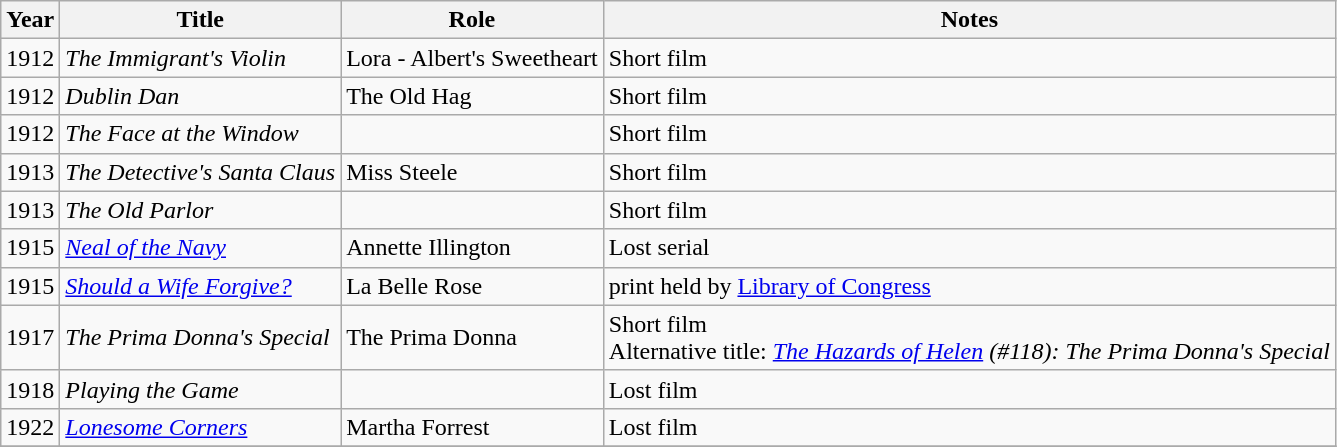<table class="wikitable sortable">
<tr>
<th>Year</th>
<th>Title</th>
<th>Role</th>
<th class="unsortable">Notes</th>
</tr>
<tr>
<td>1912</td>
<td><em>The Immigrant's Violin</em></td>
<td>Lora - Albert's Sweetheart</td>
<td>Short film</td>
</tr>
<tr>
<td>1912</td>
<td><em>Dublin Dan</em></td>
<td>The Old Hag</td>
<td>Short film</td>
</tr>
<tr>
<td>1912</td>
<td><em>The Face at the Window</em></td>
<td></td>
<td>Short film</td>
</tr>
<tr>
<td>1913</td>
<td><em>The Detective's Santa Claus</em></td>
<td>Miss Steele</td>
<td>Short film</td>
</tr>
<tr>
<td>1913</td>
<td><em>The Old Parlor</em></td>
<td></td>
<td>Short film</td>
</tr>
<tr>
<td>1915</td>
<td><em><a href='#'>Neal of the Navy</a></em></td>
<td>Annette Illington</td>
<td>Lost serial</td>
</tr>
<tr>
<td>1915</td>
<td><em><a href='#'>Should a Wife Forgive?</a></em></td>
<td>La Belle Rose</td>
<td>print held by <a href='#'>Library of Congress</a></td>
</tr>
<tr>
<td>1917</td>
<td><em>The Prima Donna's Special</em></td>
<td>The Prima Donna</td>
<td>Short film<br>Alternative title: <em><a href='#'>The Hazards of Helen</a> (#118): The Prima Donna's Special</em></td>
</tr>
<tr>
<td>1918</td>
<td><em>Playing the Game</em></td>
<td></td>
<td>Lost film</td>
</tr>
<tr>
<td>1922</td>
<td><em><a href='#'>Lonesome Corners</a></em></td>
<td>Martha Forrest</td>
<td>Lost film</td>
</tr>
<tr>
</tr>
</table>
